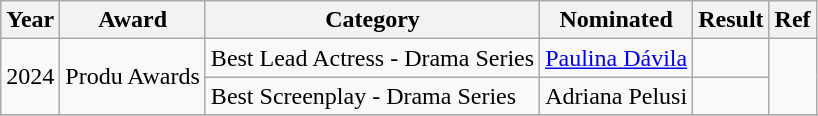<table class="wikitable plainrowheaders">
<tr>
<th scope="col">Year</th>
<th scope="col">Award</th>
<th scope="col">Category</th>
<th scope="col">Nominated</th>
<th scope="col">Result</th>
<th scope="col">Ref</th>
</tr>
<tr>
<td rowspan="2">2024</td>
<td rowspan="2">Produ Awards</td>
<td>Best Lead Actress - Drama Series</td>
<td><a href='#'>Paulina Dávila</a></td>
<td></td>
<td align="center" rowspan="2"></td>
</tr>
<tr>
<td>Best Screenplay - Drama Series</td>
<td>Adriana Pelusi</td>
<td></td>
</tr>
<tr>
</tr>
</table>
